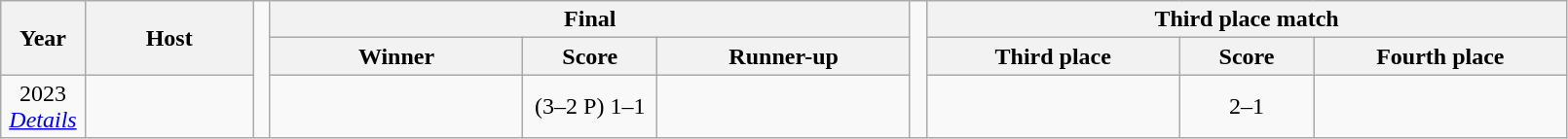<table class="wikitable" style="text-align:center">
<tr>
<th rowspan=2 width=5%>Year</th>
<th rowspan=2 width=10%>Host</th>
<td width=1% rowspan=3></td>
<th colspan=3>Final</th>
<td width=1% rowspan=3></td>
<th colspan=3>Third place match</th>
</tr>
<tr bgcolor=#EFEFEF>
<th width=15%>Winner</th>
<th width=8%>Score</th>
<th width=15%>Runner-up</th>
<th width=15%>Third place</th>
<th width=8%>Score</th>
<th width=15%>Fourth place</th>
</tr>
<tr>
<td>2023<br><em><a href='#'>Details</a></em></td>
<td></td>
<td></td>
<td>(3–2 P) 1–1</td>
<td></td>
<td></td>
<td>2–1</td>
<td></td>
</tr>
</table>
